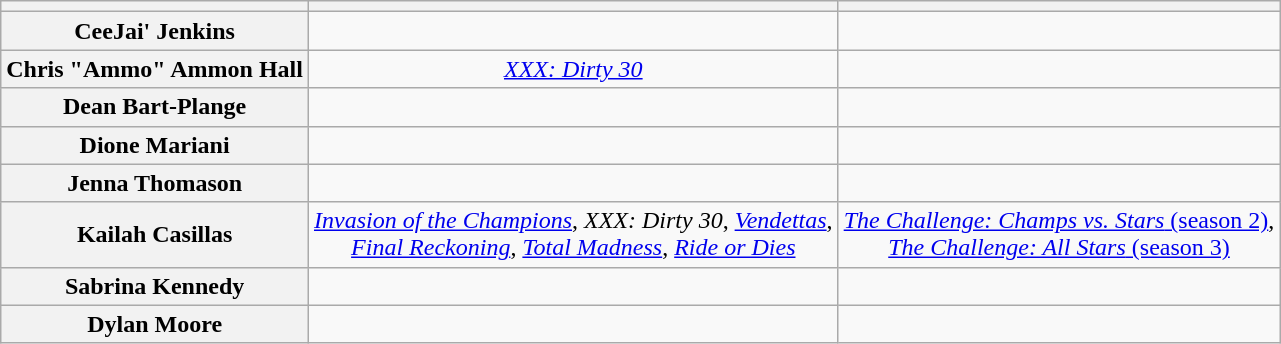<table class="wikitable" style="text-align: center">
<tr>
<th scope="col"></th>
<th scope="col"></th>
<th scope="col"></th>
</tr>
<tr>
<th scope="row">CeeJai' Jenkins</th>
<td></td>
<td></td>
</tr>
<tr>
<th scope="row" nowrap>Chris "Ammo" Ammon Hall</th>
<td><em><a href='#'>XXX: Dirty 30</a></em></td>
<td></td>
</tr>
<tr>
<th scope="row">Dean Bart-Plange</th>
<td></td>
<td></td>
</tr>
<tr>
<th scope="row">Dione Mariani</th>
<td></td>
<td></td>
</tr>
<tr>
<th scope="row">Jenna Thomason</th>
<td></td>
<td></td>
</tr>
<tr>
<th scope="row">Kailah Casillas</th>
<td><em><a href='#'>Invasion of the Champions</a></em>, <em>XXX: Dirty 30</em>, <em><a href='#'>Vendettas</a></em>,<br><em><a href='#'>Final Reckoning</a></em>, <em><a href='#'>Total Madness</a></em>, <em><a href='#'>Ride or Dies</a></em></td>
<td><a href='#'><em>The Challenge: Champs vs. Stars</em> (season 2)</a>,<br><a href='#'><em>The Challenge: All Stars</em> (season 3)</a></td>
</tr>
<tr>
<th scope="row">Sabrina Kennedy</th>
<td></td>
<td></td>
</tr>
<tr>
<th scope="row">Dylan Moore</th>
<td></td>
<td></td>
</tr>
</table>
